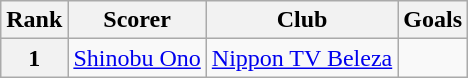<table class="wikitable">
<tr>
<th>Rank</th>
<th>Scorer</th>
<th>Club</th>
<th>Goals</th>
</tr>
<tr>
<th>1</th>
<td> <a href='#'>Shinobu Ono</a></td>
<td><a href='#'>Nippon TV Beleza</a></td>
<td></td>
</tr>
</table>
